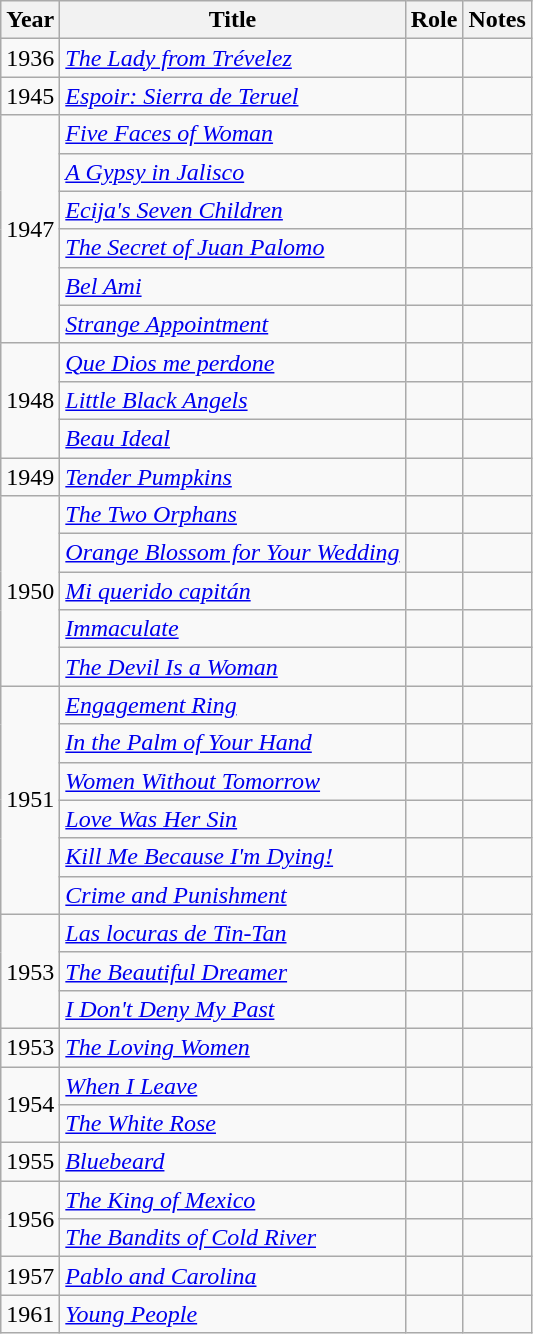<table class="wikitable sortable">
<tr>
<th>Year</th>
<th>Title</th>
<th>Role</th>
<th class="unsortable">Notes</th>
</tr>
<tr>
<td>1936</td>
<td><em><a href='#'>The Lady from Trévelez</a></em></td>
<td></td>
<td></td>
</tr>
<tr>
<td>1945</td>
<td><em><a href='#'>Espoir: Sierra de Teruel</a></em></td>
<td></td>
<td></td>
</tr>
<tr>
<td rowspan=6>1947</td>
<td><em><a href='#'>Five Faces of Woman</a></em></td>
<td></td>
<td></td>
</tr>
<tr>
<td><em><a href='#'>A Gypsy in Jalisco</a></em></td>
<td></td>
<td></td>
</tr>
<tr>
<td><em><a href='#'>Ecija's Seven Children</a></em></td>
<td></td>
<td></td>
</tr>
<tr>
<td><em><a href='#'>The Secret of Juan Palomo</a></em></td>
<td></td>
<td></td>
</tr>
<tr>
<td><em><a href='#'>Bel Ami</a></em></td>
<td></td>
<td></td>
</tr>
<tr>
<td><em><a href='#'>Strange Appointment</a></em></td>
<td></td>
<td></td>
</tr>
<tr>
<td rowspan=3>1948</td>
<td><em><a href='#'>Que Dios me perdone</a></em></td>
<td></td>
<td></td>
</tr>
<tr>
<td><em><a href='#'>Little Black Angels</a></em></td>
<td></td>
<td></td>
</tr>
<tr>
<td><em><a href='#'>Beau Ideal</a></em></td>
<td></td>
<td></td>
</tr>
<tr>
<td>1949</td>
<td><em><a href='#'>Tender Pumpkins</a></em></td>
<td></td>
<td></td>
</tr>
<tr>
<td rowspan=5>1950</td>
<td><em><a href='#'>The Two Orphans</a></em></td>
<td></td>
<td></td>
</tr>
<tr>
<td><em><a href='#'>Orange Blossom for Your Wedding</a></em></td>
<td></td>
<td></td>
</tr>
<tr>
<td><em><a href='#'>Mi querido capitán</a></em></td>
<td></td>
<td></td>
</tr>
<tr>
<td><em><a href='#'>Immaculate</a></em></td>
<td></td>
<td></td>
</tr>
<tr>
<td><em><a href='#'>The Devil Is a Woman</a></em></td>
<td></td>
<td></td>
</tr>
<tr>
<td rowspan=6>1951</td>
<td><em><a href='#'>Engagement Ring</a></em></td>
<td></td>
<td></td>
</tr>
<tr>
<td><em><a href='#'>In the Palm of Your Hand</a></em></td>
<td></td>
<td></td>
</tr>
<tr>
<td><em><a href='#'>Women Without Tomorrow</a></em></td>
<td></td>
<td></td>
</tr>
<tr>
<td><em><a href='#'>Love Was Her Sin</a></em></td>
<td></td>
<td></td>
</tr>
<tr>
<td><em><a href='#'>Kill Me Because I'm Dying!</a></em></td>
<td></td>
<td></td>
</tr>
<tr>
<td><em><a href='#'>Crime and Punishment</a></em></td>
<td></td>
<td></td>
</tr>
<tr>
<td rowspan=3>1953</td>
<td><em><a href='#'>Las locuras de Tin-Tan</a></em></td>
<td></td>
<td></td>
</tr>
<tr>
<td><em><a href='#'>The Beautiful Dreamer</a></em></td>
<td></td>
<td></td>
</tr>
<tr>
<td><em><a href='#'>I Don't Deny My Past</a></em></td>
<td></td>
<td></td>
</tr>
<tr>
<td>1953</td>
<td><em><a href='#'>The Loving Women</a></em></td>
<td></td>
<td></td>
</tr>
<tr>
<td rowspan=2>1954</td>
<td><em><a href='#'>When I Leave</a></em></td>
<td></td>
<td></td>
</tr>
<tr>
<td><em><a href='#'>The White Rose</a></em></td>
<td></td>
<td></td>
</tr>
<tr>
<td>1955</td>
<td><em><a href='#'>Bluebeard</a></em></td>
<td></td>
<td></td>
</tr>
<tr>
<td rowspan=2>1956</td>
<td><em><a href='#'>The King of Mexico</a></em></td>
<td></td>
<td></td>
</tr>
<tr>
<td><em><a href='#'>The Bandits of Cold River</a></em></td>
<td></td>
<td></td>
</tr>
<tr>
<td>1957</td>
<td><em><a href='#'>Pablo and Carolina</a></em></td>
<td></td>
<td></td>
</tr>
<tr>
<td>1961</td>
<td><em><a href='#'>Young People</a></em></td>
<td></td>
<td></td>
</tr>
</table>
